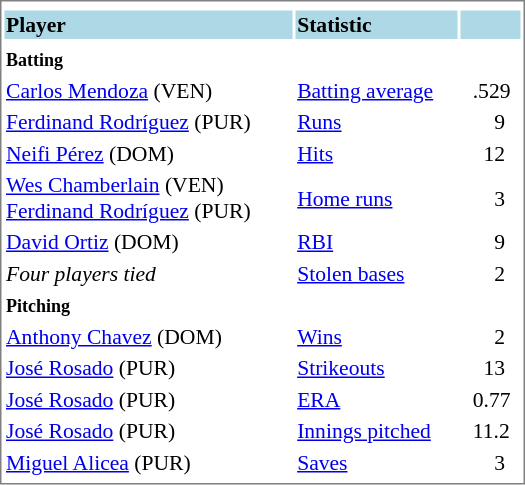<table cellpadding="1" width="350px" style="font-size: 90%; border: 1px solid gray;">
<tr align="center" style="font-size: larger;">
<td colspan=6></td>
</tr>
<tr style="background:lightblue;">
<td><strong>Player</strong></td>
<td><strong>Statistic</strong></td>
<td></td>
</tr>
<tr align="center" style="vertical-align: middle;" style="background:lightblue;">
</tr>
<tr>
<td><small><strong>Batting</strong></small></td>
</tr>
<tr>
<td><a href='#'>Carlos Mendoza</a> (VEN)</td>
<td><a href='#'>Batting average</a></td>
<td>  .529</td>
</tr>
<tr>
<td><a href='#'>Ferdinand Rodríguez</a> (PUR)</td>
<td><a href='#'>Runs</a></td>
<td>      9</td>
</tr>
<tr>
<td><a href='#'>Neifi Pérez</a> (DOM)</td>
<td><a href='#'>Hits</a></td>
<td>    12</td>
</tr>
<tr>
<td><a href='#'>Wes Chamberlain</a> (VEN)<br><a href='#'>Ferdinand Rodríguez</a> (PUR)</td>
<td><a href='#'>Home runs</a></td>
<td>      3</td>
</tr>
<tr>
<td><a href='#'>David Ortiz</a> (DOM)</td>
<td><a href='#'>RBI</a></td>
<td>      9</td>
</tr>
<tr>
<td><em>Four players tied</em></td>
<td><a href='#'>Stolen bases</a></td>
<td>      2</td>
</tr>
<tr>
<td><small><strong>Pitching</strong></small></td>
</tr>
<tr>
<td><a href='#'>Anthony Chavez</a> (DOM)</td>
<td><a href='#'>Wins</a></td>
<td>      2</td>
</tr>
<tr>
<td><a href='#'>José Rosado</a> (PUR)</td>
<td><a href='#'>Strikeouts</a></td>
<td>    13</td>
</tr>
<tr>
<td><a href='#'>José Rosado</a> (PUR)</td>
<td><a href='#'>ERA</a></td>
<td>  0.77</td>
</tr>
<tr>
<td><a href='#'>José Rosado</a> (PUR)</td>
<td><a href='#'>Innings pitched</a></td>
<td>  11.2</td>
</tr>
<tr>
<td><a href='#'>Miguel Alicea</a> (PUR)</td>
<td><a href='#'>Saves</a></td>
<td>      3</td>
</tr>
<tr>
</tr>
</table>
